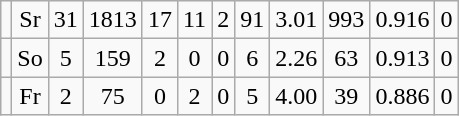<table class="wikitable sortable" style="text-align:center">
<tr>
<td align=left></td>
<td>Sr</td>
<td>31</td>
<td>1813</td>
<td>17</td>
<td>11</td>
<td>2</td>
<td>91</td>
<td>3.01</td>
<td>993</td>
<td>0.916</td>
<td>0</td>
</tr>
<tr>
<td align=left></td>
<td>So</td>
<td>5</td>
<td>159</td>
<td>2</td>
<td>0</td>
<td>0</td>
<td>6</td>
<td>2.26</td>
<td>63</td>
<td>0.913</td>
<td>0</td>
</tr>
<tr>
<td align=left></td>
<td>Fr</td>
<td>2</td>
<td>75</td>
<td>0</td>
<td>2</td>
<td>0</td>
<td>5</td>
<td>4.00</td>
<td>39</td>
<td>0.886</td>
<td>0</td>
</tr>
</table>
